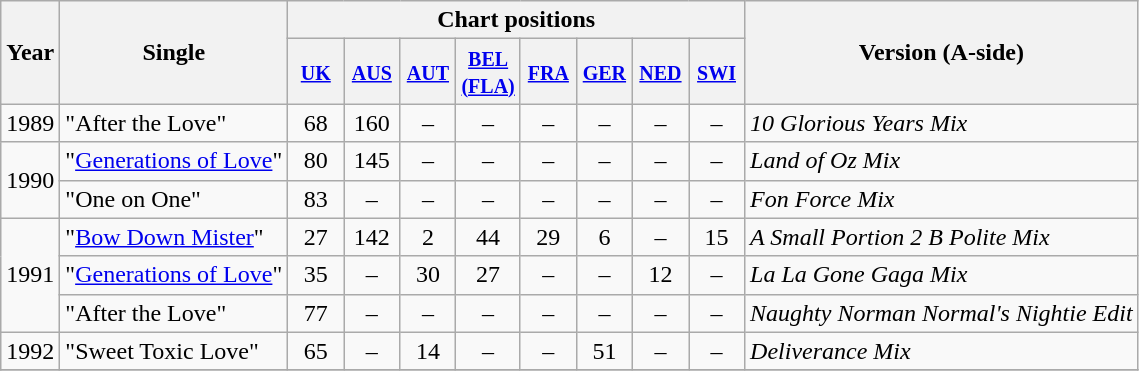<table class="wikitable">
<tr>
<th align="center" rowspan="2">Year</th>
<th align="center" rowspan="2">Single</th>
<th align="center" colspan="8">Chart positions</th>
<th align="center" rowspan="2">Version (A-side)</th>
</tr>
<tr>
<th width="30"><small><a href='#'>UK</a><br></small></th>
<th width="30"><small><a href='#'>AUS</a></small><br></th>
<th width="30"><small><a href='#'>AUT</a></small><br></th>
<th width="30"><small><a href='#'>BEL<br>(FLA)</a></small><br></th>
<th width="30"><small><a href='#'>FRA</a></small><br></th>
<th width="30"><small><a href='#'>GER</a></small><br></th>
<th width="30"><small><a href='#'>NED</a></small><br></th>
<th width="30"><small><a href='#'>SWI</a></small><br></th>
</tr>
<tr>
<td align="center">1989</td>
<td align="left">"After the Love"</td>
<td align="center">68</td>
<td align="center">160</td>
<td align="center">–</td>
<td align="center">–</td>
<td align="center">–</td>
<td align="center">–</td>
<td align="center">–</td>
<td align="center">–</td>
<td><em>10 Glorious Years Mix</em></td>
</tr>
<tr>
<td align="center" rowspan="2">1990</td>
<td align="left">"<a href='#'>Generations of Love</a>"</td>
<td align="center">80</td>
<td align="center">145</td>
<td align="center">–</td>
<td align="center">–</td>
<td align="center">–</td>
<td align="center">–</td>
<td align="center">–</td>
<td align="center">–</td>
<td><em>Land of Oz Mix</em></td>
</tr>
<tr>
<td align="left">"One on One"</td>
<td align="center">83</td>
<td align="center">–</td>
<td align="center">–</td>
<td align="center">–</td>
<td align="center">–</td>
<td align="center">–</td>
<td align="center">–</td>
<td align="center">–</td>
<td><em>Fon Force Mix</em></td>
</tr>
<tr>
<td align="center" rowspan="3">1991</td>
<td align="left">"<a href='#'>Bow Down Mister</a>"</td>
<td align="center">27</td>
<td align="center">142</td>
<td align="center">2</td>
<td align="center">44</td>
<td align="center">29</td>
<td align="center">6</td>
<td align="center">–</td>
<td align="center">15</td>
<td><em>A Small Portion 2 B Polite Mix</em></td>
</tr>
<tr>
<td align="left">"<a href='#'>Generations of Love</a>"</td>
<td align="center">35</td>
<td align="center">–</td>
<td align="center">30</td>
<td align="center">27</td>
<td align="center">–</td>
<td align="center">–</td>
<td align="center">12</td>
<td align="center">–</td>
<td><em>La La Gone Gaga Mix</em></td>
</tr>
<tr>
<td align="left">"After the Love"</td>
<td align="center">77</td>
<td align="center">–</td>
<td align="center">–</td>
<td align="center">–</td>
<td align="center">–</td>
<td align="center">–</td>
<td align="center">–</td>
<td align="center">–</td>
<td><em>Naughty Norman Normal's Nightie Edit</em></td>
</tr>
<tr>
<td align="center">1992</td>
<td align="left">"Sweet Toxic Love"</td>
<td align="center">65</td>
<td align="center">–</td>
<td align="center">14</td>
<td align="center">–</td>
<td align="center">–</td>
<td align="center">51</td>
<td align="center">–</td>
<td align="center">–</td>
<td><em>Deliverance Mix</em></td>
</tr>
<tr>
</tr>
</table>
